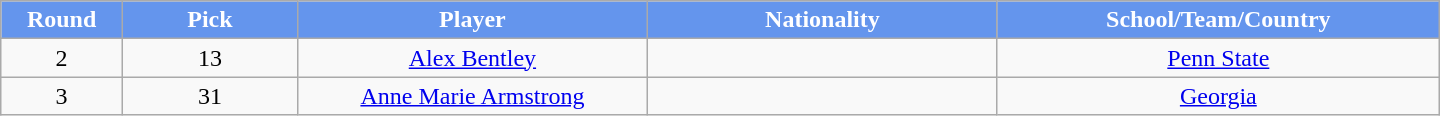<table class="wikitable" style="text-align:center; width:60em">
<tr>
<th style="background:#6495ED; color:white;" width="2%">Round</th>
<th style="background:#6495ED; color:white;" width="5%">Pick</th>
<th style="background:#6495ED; color:white;" width="10%">Player</th>
<th style="background:#6495ED; color:white;" width="10%">Nationality</th>
<th style="background:#6495ED; color:white;" width="10%">School/Team/Country</th>
</tr>
<tr>
<td>2</td>
<td>13</td>
<td><a href='#'>Alex Bentley</a></td>
<td></td>
<td><a href='#'>Penn State</a></td>
</tr>
<tr>
<td>3</td>
<td>31</td>
<td><a href='#'>Anne Marie Armstrong</a></td>
<td></td>
<td><a href='#'>Georgia</a></td>
</tr>
</table>
